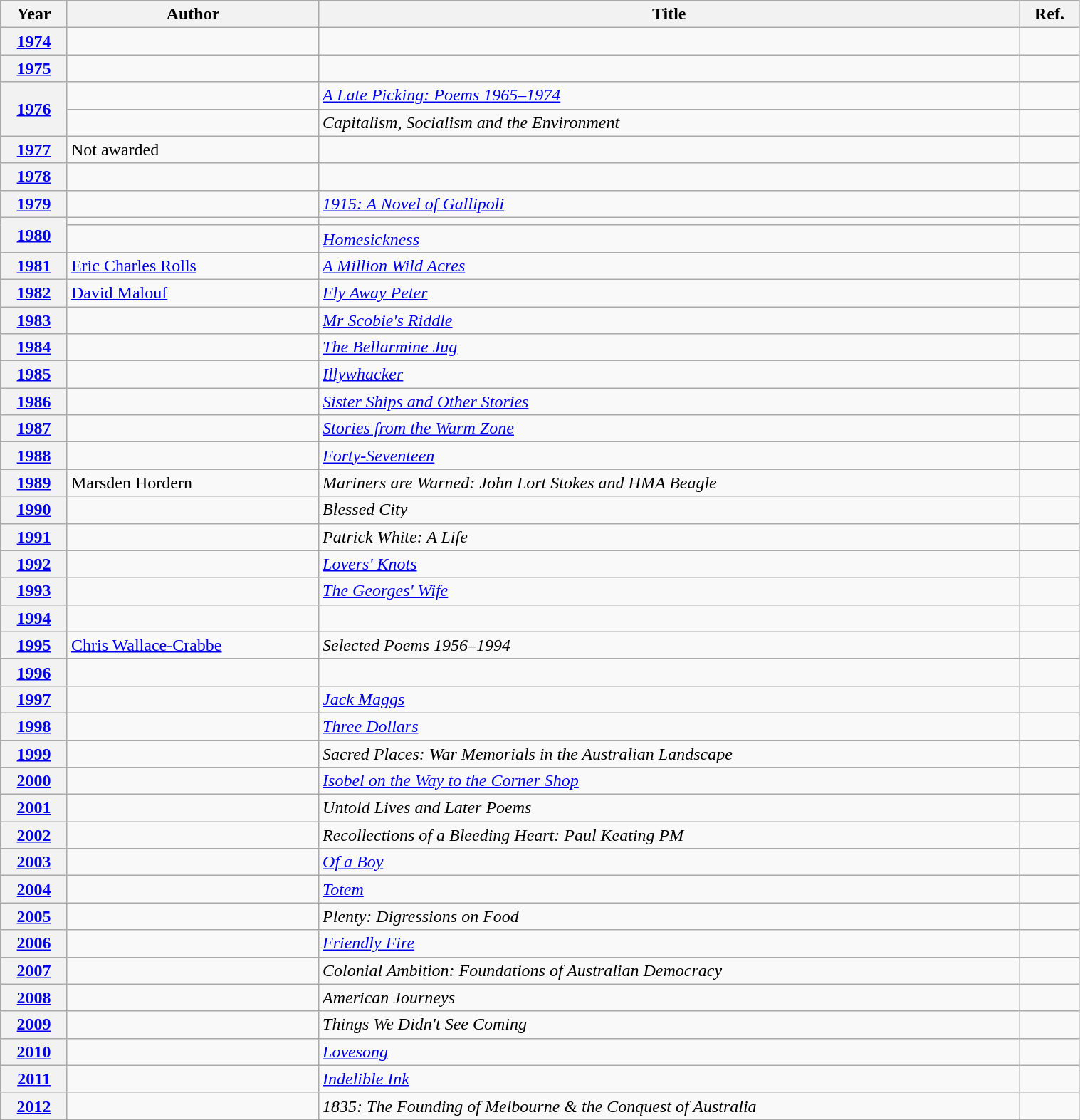<table class="wikitable sortable mw-collapsible" width="80%">
<tr>
<th>Year</th>
<th>Author</th>
<th>Title</th>
<th>Ref.</th>
</tr>
<tr>
<th><a href='#'>1974</a></th>
<td></td>
<td><em></em></td>
<td></td>
</tr>
<tr>
<th><a href='#'>1975</a></th>
<td></td>
<td><em></em></td>
<td></td>
</tr>
<tr>
<th rowspan="2"><a href='#'>1976</a></th>
<td></td>
<td><em><a href='#'>A Late Picking: Poems 1965–1974</a></em></td>
<td></td>
</tr>
<tr>
<td></td>
<td><em>Capitalism, Socialism and the Environment</em></td>
<td></td>
</tr>
<tr>
<th><a href='#'>1977</a></th>
<td>Not awarded</td>
<td></td>
<td></td>
</tr>
<tr>
<th><a href='#'>1978</a></th>
<td></td>
<td><em></em></td>
<td></td>
</tr>
<tr>
<th><a href='#'>1979</a></th>
<td></td>
<td><em><a href='#'>1915: A Novel of Gallipoli</a></em></td>
<td></td>
</tr>
<tr>
<th rowspan="2"><a href='#'>1980</a></th>
<td></td>
<td><em></em></td>
<td></td>
</tr>
<tr>
<td></td>
<td><em><a href='#'>Homesickness</a></em></td>
<td></td>
</tr>
<tr>
<th><a href='#'>1981</a></th>
<td><a href='#'>Eric Charles Rolls</a></td>
<td><em><a href='#'>A Million Wild Acres</a></em></td>
<td></td>
</tr>
<tr>
<th><a href='#'>1982</a></th>
<td><a href='#'>David Malouf</a></td>
<td><em><a href='#'>Fly Away Peter</a></em></td>
<td></td>
</tr>
<tr>
<th><a href='#'>1983</a></th>
<td></td>
<td><em><a href='#'>Mr Scobie's Riddle</a></em></td>
<td></td>
</tr>
<tr>
<th><a href='#'>1984</a></th>
<td></td>
<td><em><a href='#'>The Bellarmine Jug</a></em></td>
<td></td>
</tr>
<tr>
<th><a href='#'>1985</a></th>
<td></td>
<td><em><a href='#'>Illywhacker</a></em></td>
<td></td>
</tr>
<tr>
<th><a href='#'>1986</a></th>
<td></td>
<td><em><a href='#'>Sister Ships and Other Stories</a></em></td>
<td></td>
</tr>
<tr>
<th><a href='#'>1987</a></th>
<td></td>
<td><em><a href='#'>Stories from the Warm Zone</a></em></td>
<td></td>
</tr>
<tr>
<th><a href='#'>1988</a></th>
<td></td>
<td><em><a href='#'>Forty-Seventeen</a></em></td>
<td></td>
</tr>
<tr>
<th><a href='#'>1989</a></th>
<td>Marsden Hordern</td>
<td><em>Mariners are Warned: John Lort Stokes and HMA Beagle</em></td>
<td></td>
</tr>
<tr>
<th><a href='#'>1990</a></th>
<td></td>
<td><em>Blessed City</em></td>
<td></td>
</tr>
<tr>
<th><a href='#'>1991</a></th>
<td></td>
<td><em>Patrick White: A Life</em></td>
<td></td>
</tr>
<tr>
<th><a href='#'>1992</a></th>
<td></td>
<td><em><a href='#'>Lovers' Knots</a></em></td>
<td></td>
</tr>
<tr>
<th><a href='#'>1993</a></th>
<td></td>
<td><em><a href='#'>The Georges' Wife</a></em></td>
<td></td>
</tr>
<tr>
<th><a href='#'>1994</a></th>
<td></td>
<td><em></em></td>
<td></td>
</tr>
<tr>
<th><a href='#'>1995</a></th>
<td><a href='#'>Chris Wallace-Crabbe</a></td>
<td><em>Selected Poems 1956–1994</em></td>
<td></td>
</tr>
<tr>
<th><a href='#'>1996</a></th>
<td></td>
<td><em></em></td>
<td></td>
</tr>
<tr>
<th><a href='#'>1997</a></th>
<td></td>
<td><em><a href='#'>Jack Maggs</a></em></td>
<td></td>
</tr>
<tr>
<th><a href='#'>1998</a></th>
<td></td>
<td><em><a href='#'>Three Dollars</a></em></td>
<td></td>
</tr>
<tr>
<th><a href='#'>1999</a></th>
<td></td>
<td><em>Sacred Places: War Memorials in the Australian Landscape</em></td>
<td></td>
</tr>
<tr>
<th><a href='#'>2000</a></th>
<td></td>
<td><em><a href='#'>Isobel on the Way to the Corner Shop</a></em></td>
<td></td>
</tr>
<tr>
<th><a href='#'>2001</a></th>
<td></td>
<td><em>Untold Lives and Later Poems</em></td>
<td></td>
</tr>
<tr>
<th><a href='#'>2002</a></th>
<td></td>
<td><em>Recollections of a Bleeding Heart: Paul Keating PM</em></td>
<td></td>
</tr>
<tr>
<th><a href='#'>2003</a></th>
<td></td>
<td><em><a href='#'>Of a Boy</a></em></td>
<td></td>
</tr>
<tr>
<th><a href='#'>2004</a></th>
<td></td>
<td><em><a href='#'>Totem</a></em></td>
<td></td>
</tr>
<tr>
<th><a href='#'>2005</a></th>
<td></td>
<td><em>Plenty: Digressions on Food</em></td>
<td></td>
</tr>
<tr>
<th><a href='#'>2006</a></th>
<td></td>
<td><em><a href='#'>Friendly Fire</a></em></td>
<td></td>
</tr>
<tr>
<th><a href='#'>2007</a></th>
<td></td>
<td><em>Colonial Ambition: Foundations of Australian Democracy</em></td>
<td></td>
</tr>
<tr>
<th><a href='#'>2008</a></th>
<td></td>
<td><em>American Journeys</em></td>
<td></td>
</tr>
<tr>
<th><a href='#'>2009</a></th>
<td></td>
<td><em>Things We Didn't See Coming</em></td>
<td></td>
</tr>
<tr>
<th><a href='#'>2010</a></th>
<td></td>
<td><em><a href='#'>Lovesong</a></em></td>
<td></td>
</tr>
<tr>
<th><a href='#'>2011</a></th>
<td></td>
<td><em><a href='#'>Indelible Ink</a></em></td>
<td></td>
</tr>
<tr>
<th><a href='#'>2012</a></th>
<td></td>
<td><em>1835: The Founding of Melbourne & the Conquest of Australia</em></td>
<td></td>
</tr>
<tr>
</tr>
</table>
